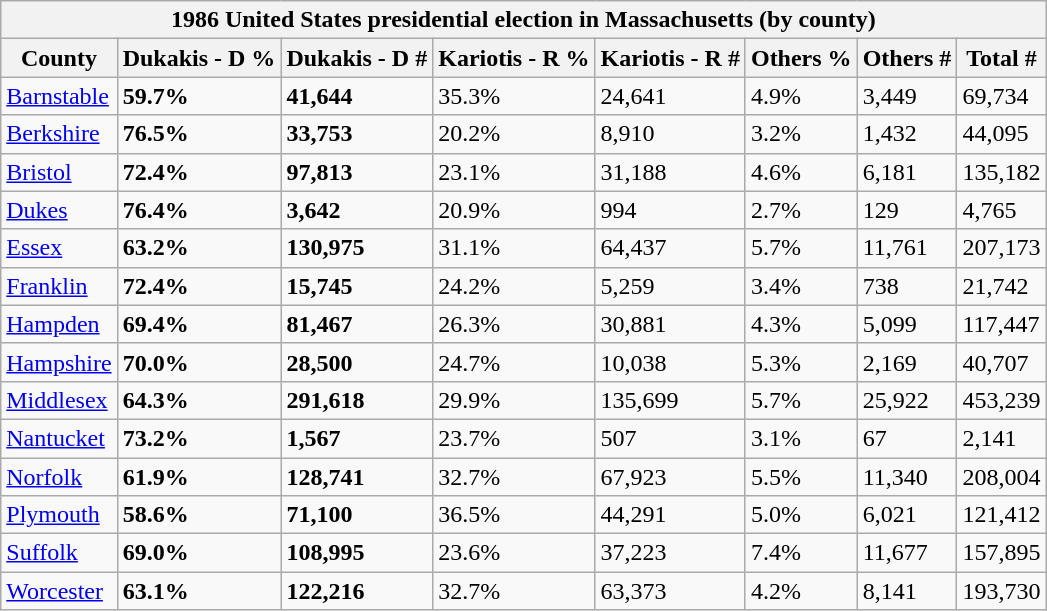<table class="wikitable sortable">
<tr>
<th colspan="8">1986 United States presidential election in Massachusetts (by county) </th>
</tr>
<tr>
<th>County</th>
<th>Dukakis - D %</th>
<th>Dukakis - D #</th>
<th>Kariotis - R %</th>
<th>Kariotis - R #</th>
<th>Others %</th>
<th>Others #</th>
<th>Total #</th>
</tr>
<tr>
<td><a href='#'>Barnstable</a></td>
<td><strong>59.7%</strong></td>
<td><strong>41,644</strong></td>
<td>35.3%</td>
<td>24,641</td>
<td>4.9%</td>
<td>3,449</td>
<td>69,734</td>
</tr>
<tr>
<td><a href='#'>Berkshire</a></td>
<td><strong>76.5%</strong></td>
<td><strong>33,753</strong></td>
<td>20.2%</td>
<td>8,910</td>
<td>3.2%</td>
<td>1,432</td>
<td>44,095</td>
</tr>
<tr>
<td><a href='#'>Bristol</a></td>
<td><strong>72.4%</strong></td>
<td><strong>97,813</strong></td>
<td>23.1%</td>
<td>31,188</td>
<td>4.6%</td>
<td>6,181</td>
<td>135,182</td>
</tr>
<tr>
<td><a href='#'>Dukes</a></td>
<td><strong>76.4%</strong></td>
<td><strong>3,642</strong></td>
<td>20.9%</td>
<td>994</td>
<td>2.7%</td>
<td>129</td>
<td>4,765</td>
</tr>
<tr>
<td><a href='#'>Essex</a></td>
<td><strong>63.2%</strong></td>
<td><strong>130,975</strong></td>
<td>31.1%</td>
<td>64,437</td>
<td>5.7%</td>
<td>11,761</td>
<td>207,173</td>
</tr>
<tr>
<td><a href='#'>Franklin</a></td>
<td><strong>72.4%</strong></td>
<td><strong>15,745</strong></td>
<td>24.2%</td>
<td>5,259</td>
<td>3.4%</td>
<td>738</td>
<td>21,742</td>
</tr>
<tr>
<td><a href='#'>Hampden</a></td>
<td><strong>69.4%</strong></td>
<td><strong>81,467</strong></td>
<td>26.3%</td>
<td>30,881</td>
<td>4.3%</td>
<td>5,099</td>
<td>117,447</td>
</tr>
<tr>
<td><a href='#'>Hampshire</a></td>
<td><strong>70.0%</strong></td>
<td><strong>28,500</strong></td>
<td>24.7%</td>
<td>10,038</td>
<td>5.3%</td>
<td>2,169</td>
<td>40,707</td>
</tr>
<tr>
<td><a href='#'>Middlesex</a></td>
<td><strong>64.3%</strong></td>
<td><strong>291,618</strong></td>
<td>29.9%</td>
<td>135,699</td>
<td>5.7%</td>
<td>25,922</td>
<td>453,239</td>
</tr>
<tr>
<td><a href='#'>Nantucket</a></td>
<td><strong>73.2%</strong></td>
<td><strong>1,567</strong></td>
<td>23.7%</td>
<td>507</td>
<td>3.1%</td>
<td>67</td>
<td>2,141</td>
</tr>
<tr>
<td><a href='#'>Norfolk</a></td>
<td><strong>61.9%</strong></td>
<td><strong>128,741</strong></td>
<td>32.7%</td>
<td>67,923</td>
<td>5.5%</td>
<td>11,340</td>
<td>208,004</td>
</tr>
<tr>
<td><a href='#'>Plymouth</a></td>
<td><strong>58.6%</strong></td>
<td><strong>71,100</strong></td>
<td>36.5%</td>
<td>44,291</td>
<td>5.0%</td>
<td>6,021</td>
<td>121,412</td>
</tr>
<tr>
<td><a href='#'>Suffolk</a></td>
<td><strong>69.0%</strong></td>
<td><strong>108,995</strong></td>
<td>23.6%</td>
<td>37,223</td>
<td>7.4%</td>
<td>11,677</td>
<td>157,895</td>
</tr>
<tr>
<td><a href='#'>Worcester</a></td>
<td><strong>63.1%</strong></td>
<td><strong>122,216</strong></td>
<td>32.7%</td>
<td>63,373</td>
<td>4.2%</td>
<td>8,141</td>
<td>193,730</td>
</tr>
</table>
